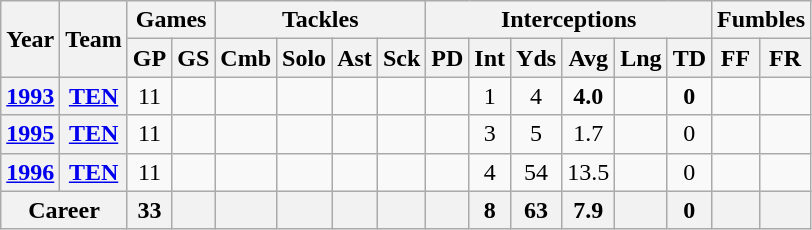<table class="wikitable" style="text-align:center;">
<tr>
<th rowspan="2">Year</th>
<th rowspan="2">Team</th>
<th colspan="2">Games</th>
<th colspan="4">Tackles</th>
<th colspan="6">Interceptions</th>
<th colspan="2">Fumbles</th>
</tr>
<tr>
<th>GP</th>
<th>GS</th>
<th>Cmb</th>
<th>Solo</th>
<th>Ast</th>
<th>Sck</th>
<th>PD</th>
<th>Int</th>
<th>Yds</th>
<th>Avg</th>
<th>Lng</th>
<th>TD</th>
<th>FF</th>
<th>FR</th>
</tr>
<tr>
<th><a href='#'>1993</a></th>
<th><a href='#'>TEN</a></th>
<td>11</td>
<td></td>
<td></td>
<td></td>
<td></td>
<td></td>
<td></td>
<td>1</td>
<td>4</td>
<td><strong>4.0</strong></td>
<td></td>
<td><strong>0</strong></td>
<td></td>
<td></td>
</tr>
<tr>
<th><a href='#'>1995</a></th>
<th><a href='#'>TEN</a></th>
<td>11</td>
<td></td>
<td></td>
<td></td>
<td></td>
<td></td>
<td></td>
<td>3</td>
<td>5</td>
<td>1.7</td>
<td></td>
<td>0</td>
<td></td>
<td></td>
</tr>
<tr>
<th><a href='#'>1996</a></th>
<th><a href='#'>TEN</a></th>
<td>11</td>
<td></td>
<td></td>
<td></td>
<td></td>
<td></td>
<td></td>
<td>4</td>
<td>54</td>
<td>13.5</td>
<td></td>
<td>0</td>
<td></td>
<td></td>
</tr>
<tr>
<th colspan="2">Career</th>
<th>33</th>
<th></th>
<th></th>
<th></th>
<th></th>
<th></th>
<th></th>
<th>8</th>
<th>63</th>
<th>7.9</th>
<th></th>
<th>0</th>
<th></th>
<th></th>
</tr>
</table>
